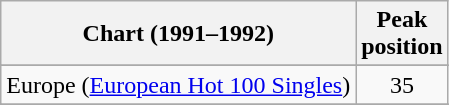<table class="wikitable sortable">
<tr>
<th>Chart (1991–1992)</th>
<th>Peak<br>position</th>
</tr>
<tr>
</tr>
<tr>
<td align="left">Europe (<a href='#'>European Hot 100 Singles</a>)</td>
<td align="center">35</td>
</tr>
<tr>
</tr>
<tr>
</tr>
</table>
